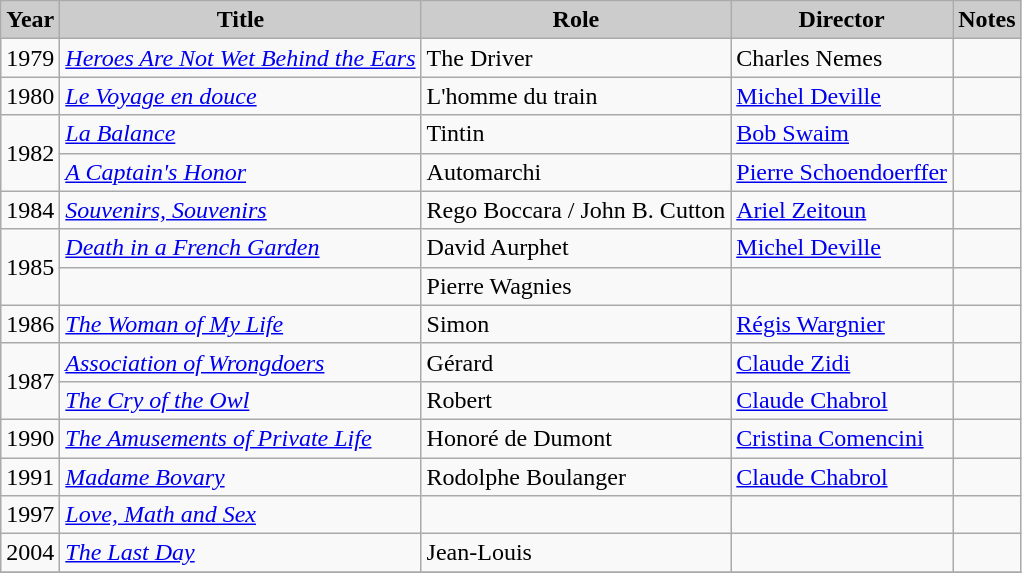<table class="wikitable">
<tr>
<th style="background: #CCCCCC;">Year</th>
<th style="background: #CCCCCC;">Title</th>
<th style="background: #CCCCCC;">Role</th>
<th style="background: #CCCCCC;">Director</th>
<th style="background: #CCCCCC;">Notes</th>
</tr>
<tr>
<td>1979</td>
<td><em><a href='#'>Heroes Are Not Wet Behind the Ears</a></em></td>
<td>The Driver</td>
<td>Charles Nemes</td>
<td></td>
</tr>
<tr>
<td>1980</td>
<td><em><a href='#'>Le Voyage en douce</a></em></td>
<td>L'homme du train</td>
<td><a href='#'>Michel Deville</a></td>
<td></td>
</tr>
<tr>
<td rowspan=2>1982</td>
<td><em><a href='#'>La Balance</a></em></td>
<td>Tintin</td>
<td><a href='#'>Bob Swaim</a></td>
<td></td>
</tr>
<tr>
<td><em><a href='#'>A Captain's Honor</a></em></td>
<td>Automarchi</td>
<td><a href='#'>Pierre Schoendoerffer</a></td>
<td></td>
</tr>
<tr>
<td>1984</td>
<td><em><a href='#'>Souvenirs, Souvenirs</a></em></td>
<td>Rego Boccara / John B. Cutton</td>
<td><a href='#'>Ariel Zeitoun</a></td>
<td></td>
</tr>
<tr>
<td rowspan=2>1985</td>
<td><em><a href='#'>Death in a French Garden</a></em></td>
<td>David Aurphet</td>
<td><a href='#'>Michel Deville</a></td>
<td></td>
</tr>
<tr>
<td><em></em></td>
<td>Pierre Wagnies</td>
<td></td>
<td></td>
</tr>
<tr>
<td>1986</td>
<td><em><a href='#'>The Woman of My Life</a></em></td>
<td>Simon</td>
<td><a href='#'>Régis Wargnier</a></td>
<td></td>
</tr>
<tr>
<td rowspan=2>1987</td>
<td><em><a href='#'>Association of Wrongdoers</a></em></td>
<td>Gérard</td>
<td><a href='#'>Claude Zidi</a></td>
<td></td>
</tr>
<tr>
<td><em><a href='#'>The Cry of the Owl</a></em></td>
<td>Robert</td>
<td><a href='#'>Claude Chabrol</a></td>
<td></td>
</tr>
<tr>
<td>1990</td>
<td><em><a href='#'>The Amusements of Private Life</a></em></td>
<td>Honoré de Dumont</td>
<td><a href='#'>Cristina Comencini</a></td>
<td></td>
</tr>
<tr>
<td>1991</td>
<td><em><a href='#'>Madame Bovary</a></em></td>
<td>Rodolphe Boulanger</td>
<td><a href='#'>Claude Chabrol</a></td>
<td></td>
</tr>
<tr>
<td>1997</td>
<td><em><a href='#'>Love, Math and Sex</a></em></td>
<td></td>
<td></td>
</tr>
<tr>
<td>2004</td>
<td><em><a href='#'>The Last Day</a></em></td>
<td>Jean-Louis</td>
<td></td>
<td></td>
</tr>
<tr>
</tr>
</table>
